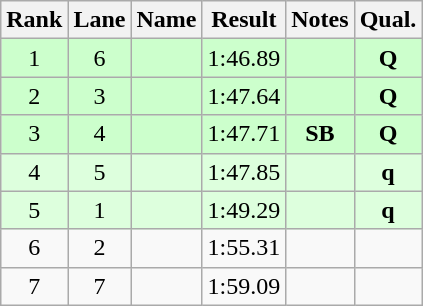<table class="wikitable sortable" style="text-align:center">
<tr>
<th>Rank</th>
<th>Lane</th>
<th>Name</th>
<th>Result</th>
<th>Notes</th>
<th>Qual.</th>
</tr>
<tr style="background:#cfc;">
<td>1</td>
<td>6</td>
<td align="left"></td>
<td>1:46.89</td>
<td></td>
<td><strong>Q</strong></td>
</tr>
<tr style="background:#cfc;">
<td>2</td>
<td>3</td>
<td align="left"></td>
<td>1:47.64</td>
<td></td>
<td><strong>Q</strong></td>
</tr>
<tr style="background:#cfc;">
<td>3</td>
<td>4</td>
<td align="left"></td>
<td>1:47.71</td>
<td><strong>SB</strong></td>
<td><strong>Q</strong></td>
</tr>
<tr style="background:#dfd;">
<td>4</td>
<td>5</td>
<td align="left"></td>
<td>1:47.85</td>
<td></td>
<td><strong>q</strong></td>
</tr>
<tr style="background:#dfd;">
<td>5</td>
<td>1</td>
<td align="left"></td>
<td>1:49.29</td>
<td></td>
<td><strong>q</strong></td>
</tr>
<tr>
<td>6</td>
<td>2</td>
<td align="left"></td>
<td>1:55.31</td>
<td></td>
<td></td>
</tr>
<tr>
<td>7</td>
<td>7</td>
<td align="left"></td>
<td>1:59.09</td>
<td></td>
<td></td>
</tr>
</table>
